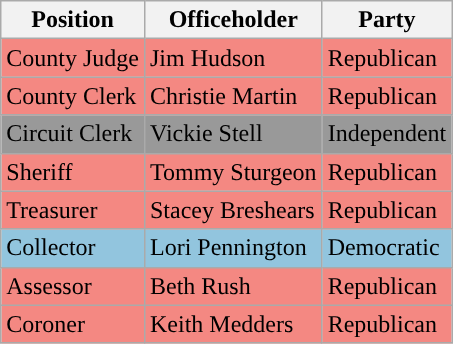<table class="wikitable">
<tr>
<th>Position</th>
<th>Officeholder</th>
<th>Party</th>
</tr>
<tr style="background-color:#F48882;">
<td>County Judge</td>
<td>Jim Hudson</td>
<td>Republican</td>
</tr>
<tr style="background-color:#F48882;">
<td>County Clerk</td>
<td>Christie Martin</td>
<td>Republican</td>
</tr>
<tr style="background-color:#999999;">
<td>Circuit Clerk</td>
<td>Vickie Stell</td>
<td>Independent</td>
</tr>
<tr style="background-color:#F48882;">
<td>Sheriff</td>
<td>Tommy Sturgeon</td>
<td>Republican</td>
</tr>
<tr style="background-color:#F48882;">
<td>Treasurer</td>
<td>Stacey Breshears</td>
<td>Republican</td>
</tr>
<tr style="background-color:#92C5DE;">
<td>Collector</td>
<td>Lori Pennington</td>
<td>Democratic</td>
</tr>
<tr style="background-color:#F48882;">
<td>Assessor</td>
<td>Beth Rush</td>
<td>Republican</td>
</tr>
<tr style="background-color:#F48882;">
<td>Coroner</td>
<td>Keith Medders</td>
<td>Republican</td>
</tr>
</table>
